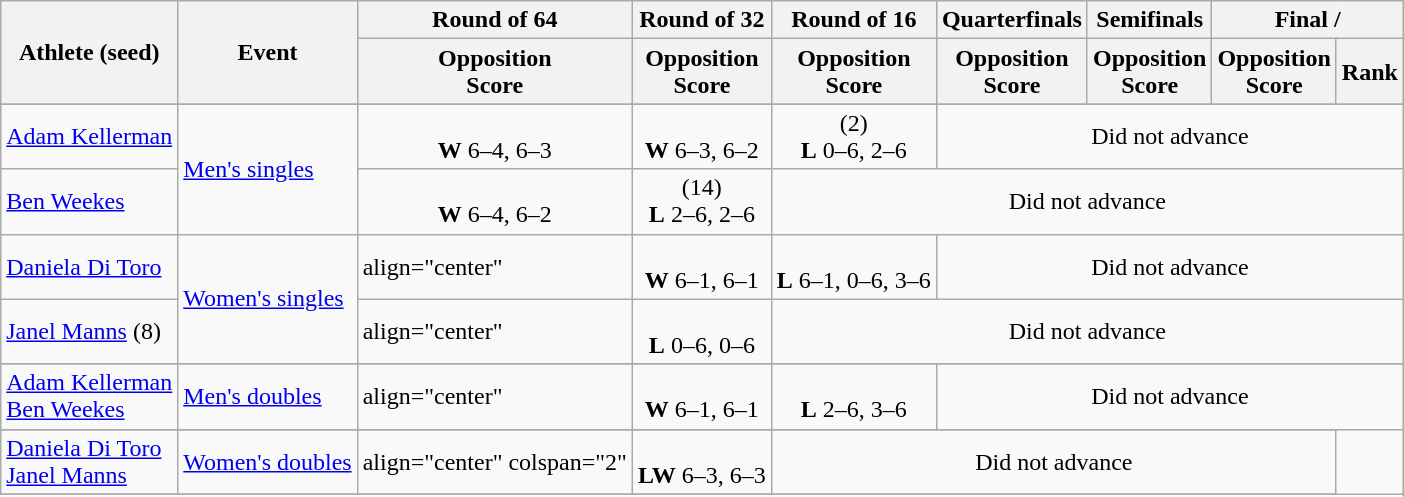<table class=wikitable>
<tr>
<th rowspan="2">Athlete (seed)</th>
<th rowspan="2">Event</th>
<th>Round of 64</th>
<th>Round of 32</th>
<th>Round of 16</th>
<th>Quarterfinals</th>
<th>Semifinals</th>
<th colspan="2">Final / </th>
</tr>
<tr>
<th>Opposition<br>Score</th>
<th>Opposition<br>Score</th>
<th>Opposition<br>Score</th>
<th>Opposition<br>Score</th>
<th>Opposition<br>Score</th>
<th>Opposition<br>Score</th>
<th>Rank</th>
</tr>
<tr>
</tr>
<tr>
<td><a href='#'>Adam Kellerman</a></td>
<td rowspan="2"><a href='#'>Men's singles</a></td>
<td align="center"><br><strong>W</strong> 6–4, 6–3</td>
<td align="center"> <br><strong>W</strong> 6–3, 6–2</td>
<td align="center"> (2)<br><strong>L</strong> 0–6, 2–6</td>
<td align="center" colspan=4>Did not advance</td>
</tr>
<tr>
<td><a href='#'>Ben Weekes</a></td>
<td align="center"><br><strong>W</strong> 6–4, 6–2</td>
<td align="center"> (14)<br><strong>L</strong> 2–6, 2–6</td>
<td align="center" colspan=5>Did not advance</td>
</tr>
<tr>
<td><a href='#'>Daniela Di Toro</a></td>
<td rowspan="2"><a href='#'>Women's singles</a></td>
<td>align="center" </td>
<td align="center"><br><strong>W</strong> 6–1, 6–1</td>
<td align="center"><br><strong>L</strong> 6–1, 0–6, 3–6</td>
<td align="center" colspan=4>Did not advance</td>
</tr>
<tr>
<td><a href='#'>Janel Manns</a> (8)</td>
<td>align="center" </td>
<td align="center"><br><strong>L</strong> 0–6, 0–6</td>
<td align="center" colspan=6>Did not advance</td>
</tr>
<tr>
</tr>
<tr>
<td><a href='#'>Adam Kellerman</a><br><a href='#'>Ben Weekes</a></td>
<td><a href='#'>Men's doubles</a></td>
<td>align="center" </td>
<td align="center"><br><strong>W</strong> 6–1, 6–1</td>
<td align="center"> <br><strong>L</strong> 2–6, 3–6</td>
<td align="center" colspan=4>Did not advance</td>
</tr>
<tr>
</tr>
<tr>
<td><a href='#'>Daniela Di Toro</a><br><a href='#'>Janel Manns</a></td>
<td><a href='#'>Women's doubles</a></td>
<td>align="center" colspan="2" </td>
<td align="center"><br><strong>LW</strong> 6–3, 6–3</td>
<td align="center" colspan=4>Did not advance</td>
</tr>
<tr>
</tr>
</table>
